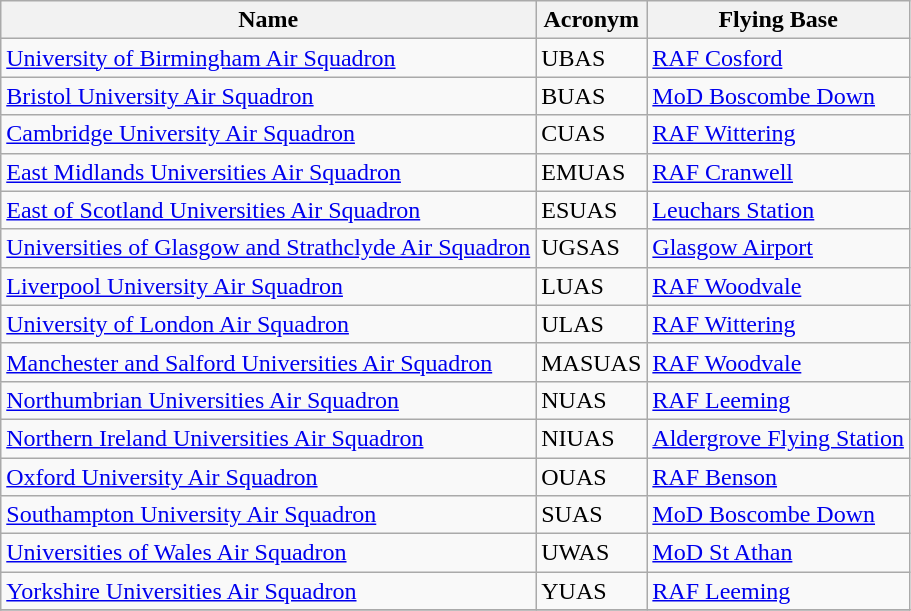<table class="wikitable">
<tr>
<th>Name</th>
<th>Acronym</th>
<th>Flying Base</th>
</tr>
<tr>
<td><a href='#'>University of Birmingham Air Squadron</a></td>
<td>UBAS</td>
<td><a href='#'>RAF Cosford</a></td>
</tr>
<tr>
<td><a href='#'>Bristol University Air Squadron</a></td>
<td>BUAS</td>
<td><a href='#'>MoD Boscombe Down</a></td>
</tr>
<tr>
<td><a href='#'>Cambridge University Air Squadron</a></td>
<td>CUAS</td>
<td><a href='#'>RAF Wittering</a></td>
</tr>
<tr>
<td><a href='#'>East Midlands Universities Air Squadron</a></td>
<td>EMUAS</td>
<td><a href='#'>RAF Cranwell</a></td>
</tr>
<tr>
<td><a href='#'>East of Scotland Universities Air Squadron</a></td>
<td>ESUAS</td>
<td><a href='#'>Leuchars Station</a></td>
</tr>
<tr>
<td><a href='#'>Universities of Glasgow and Strathclyde Air Squadron</a></td>
<td>UGSAS</td>
<td><a href='#'>Glasgow Airport</a></td>
</tr>
<tr>
<td><a href='#'>Liverpool University Air Squadron</a></td>
<td>LUAS</td>
<td><a href='#'>RAF Woodvale</a></td>
</tr>
<tr>
<td><a href='#'>University of London Air Squadron</a></td>
<td>ULAS</td>
<td><a href='#'>RAF Wittering</a></td>
</tr>
<tr>
<td><a href='#'>Manchester and Salford Universities Air Squadron</a></td>
<td>MASUAS</td>
<td><a href='#'>RAF Woodvale</a></td>
</tr>
<tr>
<td><a href='#'>Northumbrian Universities Air Squadron</a></td>
<td>NUAS</td>
<td><a href='#'>RAF Leeming</a></td>
</tr>
<tr>
<td><a href='#'>Northern Ireland Universities Air Squadron</a></td>
<td>NIUAS</td>
<td><a href='#'>Aldergrove Flying Station</a></td>
</tr>
<tr>
<td><a href='#'>Oxford University Air Squadron</a></td>
<td>OUAS</td>
<td><a href='#'>RAF Benson</a></td>
</tr>
<tr>
<td><a href='#'>Southampton University Air Squadron</a></td>
<td>SUAS</td>
<td><a href='#'>MoD Boscombe Down</a></td>
</tr>
<tr>
<td><a href='#'>Universities of Wales Air Squadron</a></td>
<td>UWAS</td>
<td><a href='#'>MoD St Athan</a></td>
</tr>
<tr>
<td><a href='#'>Yorkshire Universities Air Squadron</a></td>
<td>YUAS</td>
<td><a href='#'>RAF Leeming</a></td>
</tr>
<tr>
</tr>
</table>
